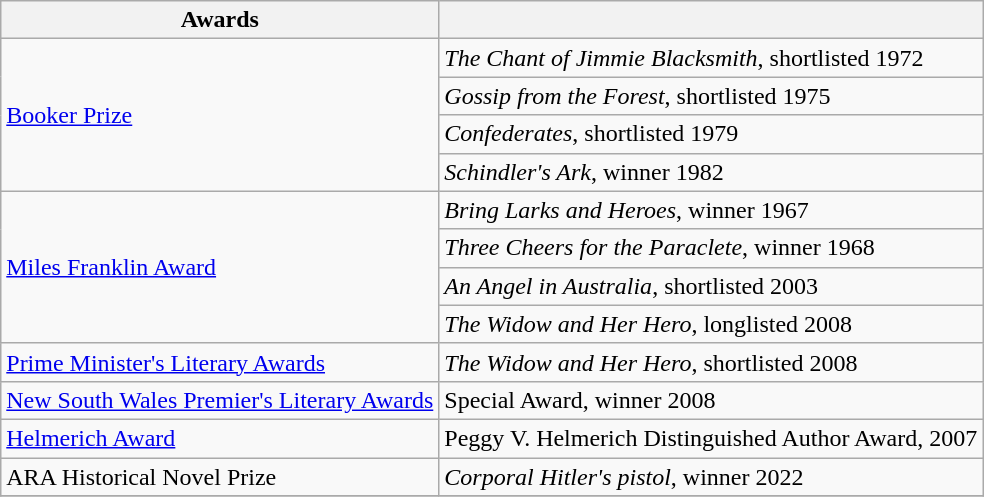<table class="wikitable">
<tr>
<th>Awards</th>
<th> </th>
</tr>
<tr>
<td rowspan=4><a href='#'>Booker Prize</a></td>
<td><em>The Chant of Jimmie Blacksmith</em>, shortlisted 1972</td>
</tr>
<tr>
<td><em>Gossip from the Forest</em>, shortlisted 1975</td>
</tr>
<tr>
<td><em>Confederates</em>, shortlisted 1979</td>
</tr>
<tr>
<td><em>Schindler's Ark</em>, winner 1982</td>
</tr>
<tr>
<td rowspan=4><a href='#'>Miles Franklin Award</a></td>
<td><em>Bring Larks and Heroes</em>, winner 1967</td>
</tr>
<tr>
<td><em>Three Cheers for the Paraclete</em>, winner 1968</td>
</tr>
<tr>
<td><em>An Angel in Australia</em>, shortlisted 2003</td>
</tr>
<tr>
<td><em>The Widow and Her Hero</em>, longlisted 2008</td>
</tr>
<tr>
<td><a href='#'>Prime Minister's Literary Awards</a></td>
<td><em>The Widow and Her Hero</em>, shortlisted 2008</td>
</tr>
<tr>
<td><a href='#'>New South Wales Premier's Literary Awards</a></td>
<td>Special Award, winner 2008</td>
</tr>
<tr>
<td><a href='#'>Helmerich Award</a></td>
<td>Peggy V. Helmerich Distinguished Author Award, 2007</td>
</tr>
<tr>
<td>ARA Historical Novel Prize</td>
<td><em>Corporal Hitler's pistol</em>, winner 2022</td>
</tr>
<tr>
</tr>
</table>
